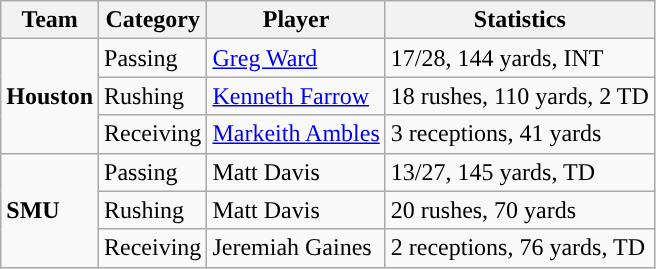<table class="wikitable" style="float: left;">
<tr>
<th>Team</th>
<th>Category</th>
<th>Player</th>
<th>Statistics</th>
</tr>
<tr>
<td rowspan=3><strong>Houston</strong></td>
<td>Passing</td>
<td><a href='#'>Greg Ward</a></td>
<td>17/28, 144 yards, INT</td>
</tr>
<tr>
<td>Rushing</td>
<td><a href='#'>Kenneth Farrow</a></td>
<td>18 rushes, 110 yards, 2 TD</td>
</tr>
<tr>
<td>Receiving</td>
<td><a href='#'>Markeith Ambles</a></td>
<td>3 receptions, 41 yards</td>
</tr>
<tr>
<td rowspan=3><strong>SMU</strong></td>
<td>Passing</td>
<td>Matt Davis</td>
<td>13/27, 145 yards, TD</td>
</tr>
<tr>
<td>Rushing</td>
<td>Matt Davis</td>
<td>20 rushes, 70 yards</td>
</tr>
<tr>
<td>Receiving</td>
<td>Jeremiah Gaines</td>
<td>2 receptions, 76 yards, TD</td>
</tr>
</table>
